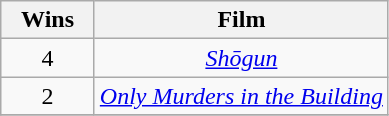<table class="wikitable plainrowheaders" style="text-align: center">
<tr>
<th scope="col" style="width:55px;">Wins</th>
<th scope="col" style="text-align:center;">Film</th>
</tr>
<tr>
<td scope="row" style="text-align:center" rowspan="1">4</td>
<td><em><a href='#'>Shōgun</a></em></td>
</tr>
<tr>
<td scope="row" style="text-align:center" rowspan="1">2</td>
<td><em><a href='#'>Only Murders in the Building</a></em></td>
</tr>
<tr>
</tr>
</table>
